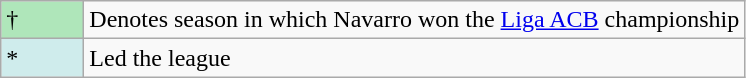<table class="wikitable">
<tr>
<td style="background:#AFE6BA; width:3em;">†</td>
<td>Denotes season in which Navarro won the <a href='#'>Liga ACB</a> championship</td>
</tr>
<tr>
<td style="background:#CFECEC; width:1em">*</td>
<td>Led the league</td>
</tr>
</table>
